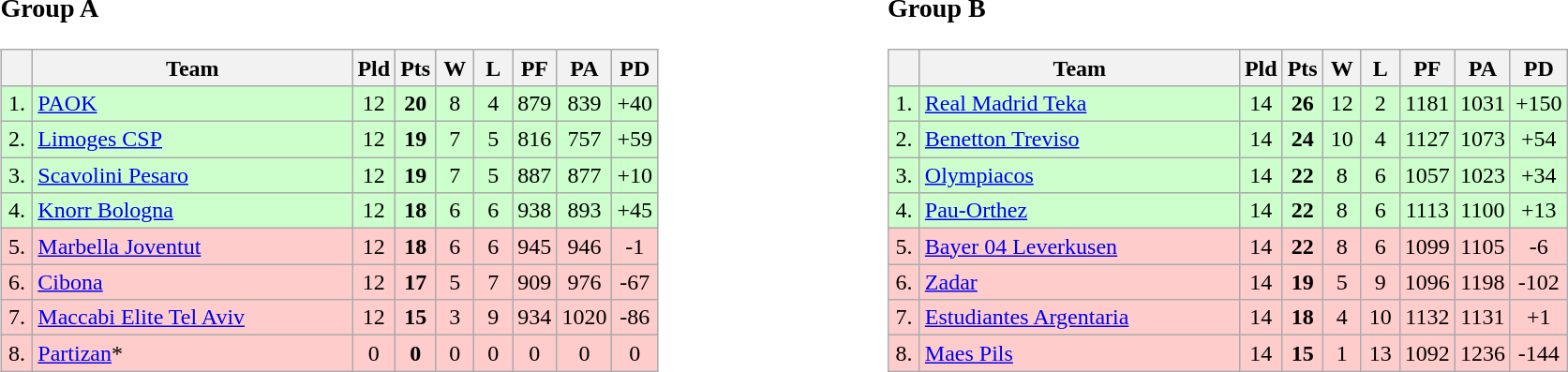<table>
<tr>
<td style="vertical-align:top; width:33%;"><br><h3>Group A</h3><table class="wikitable" style="text-align:center">
<tr>
<th width=15></th>
<th width=220>Team</th>
<th width=20>Pld</th>
<th width=20>Pts</th>
<th width=20>W</th>
<th width=20>L</th>
<th width=20>PF</th>
<th width=20>PA</th>
<th width=20>PD</th>
</tr>
<tr style="background: #ccffcc;">
<td>1.</td>
<td align=left> <a href='#'>PAOK</a></td>
<td>12</td>
<td><strong>20</strong></td>
<td>8</td>
<td>4</td>
<td>879</td>
<td>839</td>
<td>+40</td>
</tr>
<tr style="background: #ccffcc;">
<td>2.</td>
<td align=left> <a href='#'>Limoges CSP</a></td>
<td>12</td>
<td><strong>19</strong></td>
<td>7</td>
<td>5</td>
<td>816</td>
<td>757</td>
<td>+59</td>
</tr>
<tr style="background: #ccffcc;">
<td>3.</td>
<td align=left> <a href='#'>Scavolini Pesaro</a></td>
<td>12</td>
<td><strong>19</strong></td>
<td>7</td>
<td>5</td>
<td>887</td>
<td>877</td>
<td>+10</td>
</tr>
<tr style="background: #ccffcc;">
<td>4.</td>
<td align=left> <a href='#'>Knorr Bologna</a></td>
<td>12</td>
<td><strong>18</strong></td>
<td>6</td>
<td>6</td>
<td>938</td>
<td>893</td>
<td>+45</td>
</tr>
<tr style="background: #ffcccc;">
<td>5.</td>
<td align=left> <a href='#'>Marbella Joventut</a></td>
<td>12</td>
<td><strong>18</strong></td>
<td>6</td>
<td>6</td>
<td>945</td>
<td>946</td>
<td>-1</td>
</tr>
<tr style="background: #ffcccc;">
<td>6.</td>
<td align=left> <a href='#'>Cibona</a></td>
<td>12</td>
<td><strong>17</strong></td>
<td>5</td>
<td>7</td>
<td>909</td>
<td>976</td>
<td>-67</td>
</tr>
<tr style="background: #ffcccc;">
<td>7.</td>
<td align=left> <a href='#'>Maccabi Elite Tel Aviv</a></td>
<td>12</td>
<td><strong>15</strong></td>
<td>3</td>
<td>9</td>
<td>934</td>
<td>1020</td>
<td>-86</td>
</tr>
<tr style="background: #ffcccc;">
<td>8.</td>
<td align=left> <a href='#'>Partizan</a>*</td>
<td>0</td>
<td><strong>0</strong></td>
<td>0</td>
<td>0</td>
<td>0</td>
<td>0</td>
<td>0</td>
</tr>
</table>
</td>
<td style="vertical-align:top; width:33%;"><br><h3>Group B</h3><table class="wikitable" style="text-align:center">
<tr>
<th width=15></th>
<th width=220>Team</th>
<th width=20>Pld</th>
<th width=20>Pts</th>
<th width=20>W</th>
<th width=20>L</th>
<th width=20>PF</th>
<th width=20>PA</th>
<th width=20>PD</th>
</tr>
<tr style="background: #ccffcc;">
<td>1.</td>
<td align=left> <a href='#'>Real Madrid Teka</a></td>
<td>14</td>
<td><strong>26</strong></td>
<td>12</td>
<td>2</td>
<td>1181</td>
<td>1031</td>
<td>+150</td>
</tr>
<tr style="background: #ccffcc;">
<td>2.</td>
<td align=left> <a href='#'>Benetton Treviso</a></td>
<td>14</td>
<td><strong>24</strong></td>
<td>10</td>
<td>4</td>
<td>1127</td>
<td>1073</td>
<td>+54</td>
</tr>
<tr style="background: #ccffcc;">
<td>3.</td>
<td align=left> <a href='#'>Olympiacos</a></td>
<td>14</td>
<td><strong>22</strong></td>
<td>8</td>
<td>6</td>
<td>1057</td>
<td>1023</td>
<td>+34</td>
</tr>
<tr style="background: #ccffcc;">
<td>4.</td>
<td align=left> <a href='#'>Pau-Orthez</a></td>
<td>14</td>
<td><strong>22</strong></td>
<td>8</td>
<td>6</td>
<td>1113</td>
<td>1100</td>
<td>+13</td>
</tr>
<tr style="background: #ffcccc;">
<td>5.</td>
<td align=left> <a href='#'>Bayer 04 Leverkusen</a></td>
<td>14</td>
<td><strong>22</strong></td>
<td>8</td>
<td>6</td>
<td>1099</td>
<td>1105</td>
<td>-6</td>
</tr>
<tr style="background: #ffcccc;">
<td>6.</td>
<td align=left> <a href='#'>Zadar</a></td>
<td>14</td>
<td><strong>19</strong></td>
<td>5</td>
<td>9</td>
<td>1096</td>
<td>1198</td>
<td>-102</td>
</tr>
<tr style="background: #ffcccc;">
<td>7.</td>
<td align=left> <a href='#'>Estudiantes Argentaria</a></td>
<td>14</td>
<td><strong>18</strong></td>
<td>4</td>
<td>10</td>
<td>1132</td>
<td>1131</td>
<td>+1</td>
</tr>
<tr style="background: #ffcccc;">
<td>8.</td>
<td align=left> <a href='#'>Maes Pils</a></td>
<td>14</td>
<td><strong>15</strong></td>
<td>1</td>
<td>13</td>
<td>1092</td>
<td>1236</td>
<td>-144</td>
</tr>
</table>
</td>
</tr>
</table>
